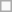<table class="wikitable">
<tr>
<td></td>
</tr>
</table>
